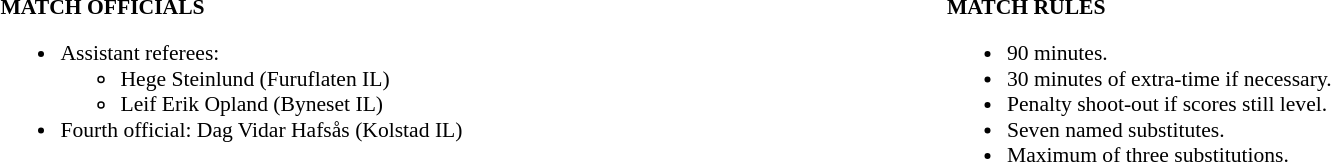<table width=100% style="font-size: 90%">
<tr>
<td width=50% valign=top><br><strong>MATCH OFFICIALS</strong><ul><li>Assistant referees:<ul><li>Hege Steinlund (Furuflaten IL)</li><li>Leif Erik Opland (Byneset IL)</li></ul></li><li>Fourth official: Dag Vidar Hafsås (Kolstad IL)</li></ul></td>
<td width=50% valign=top><br><strong>MATCH RULES</strong><ul><li>90 minutes.</li><li>30 minutes of extra-time if necessary.</li><li>Penalty shoot-out if scores still level.</li><li>Seven named substitutes.</li><li>Maximum of three substitutions.</li></ul></td>
</tr>
</table>
